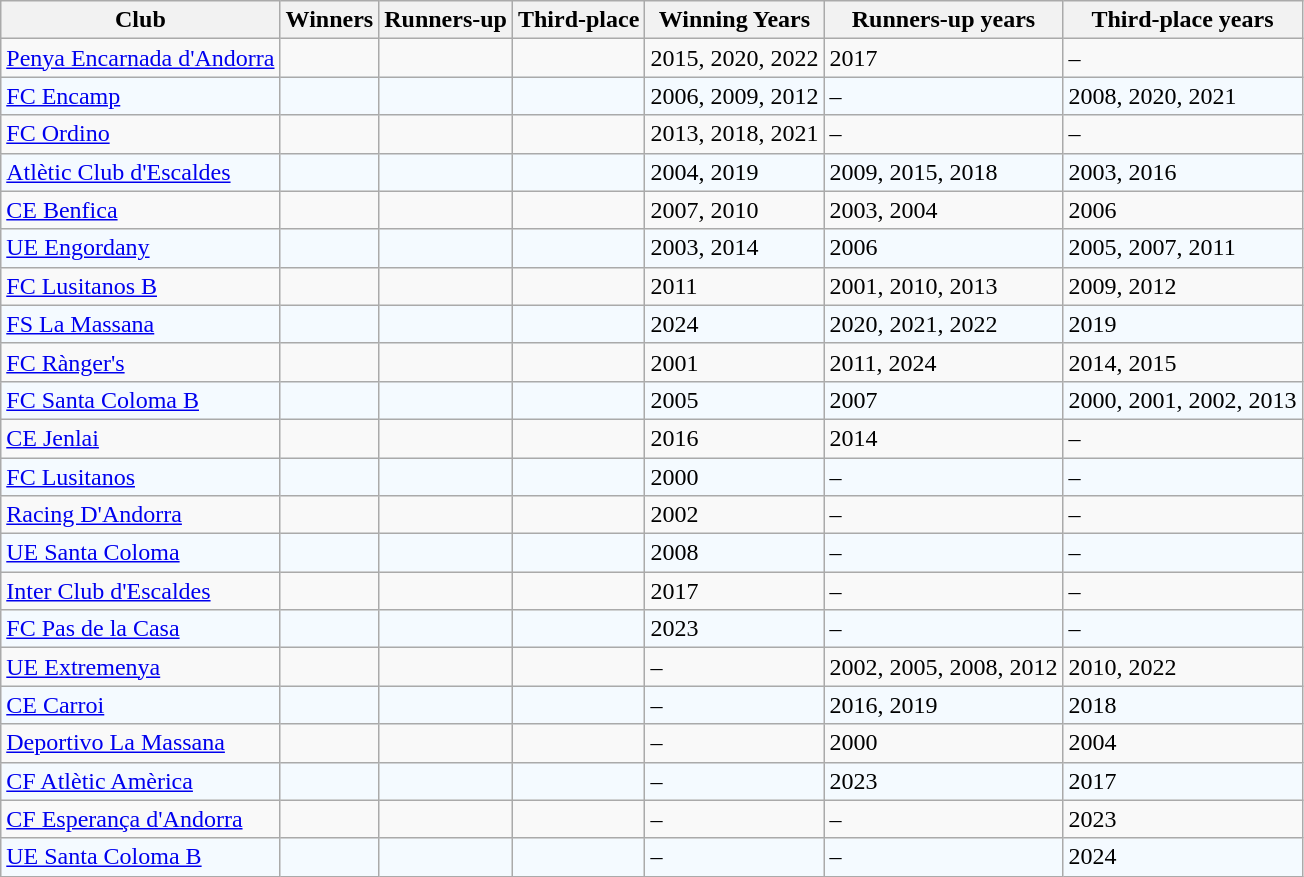<table class="wikitable">
<tr>
<th>Club</th>
<th>Winners</th>
<th>Runners-up</th>
<th>Third-place</th>
<th>Winning Years</th>
<th>Runners-up years</th>
<th>Third-place years</th>
</tr>
<tr>
<td><a href='#'>Penya Encarnada d'Andorra</a></td>
<td></td>
<td></td>
<td></td>
<td>2015, 2020, 2022</td>
<td>2017</td>
<td>–</td>
</tr>
<tr bgcolor=#F4FAFF>
<td><a href='#'>FC Encamp</a></td>
<td></td>
<td></td>
<td></td>
<td>2006, 2009, 2012</td>
<td>–</td>
<td>2008, 2020, 2021</td>
</tr>
<tr>
<td><a href='#'>FC Ordino</a></td>
<td></td>
<td></td>
<td></td>
<td>2013, 2018, 2021</td>
<td>–</td>
<td>–</td>
</tr>
<tr bgcolor=#F4FAFF>
<td><a href='#'>Atlètic Club d'Escaldes</a></td>
<td></td>
<td></td>
<td></td>
<td>2004, 2019</td>
<td>2009, 2015, 2018</td>
<td>2003, 2016</td>
</tr>
<tr>
<td><a href='#'>CE Benfica</a></td>
<td></td>
<td></td>
<td></td>
<td>2007, 2010</td>
<td>2003, 2004</td>
<td>2006</td>
</tr>
<tr bgcolor=#F4FAFF>
<td><a href='#'>UE Engordany</a></td>
<td></td>
<td></td>
<td></td>
<td>2003, 2014</td>
<td>2006</td>
<td>2005, 2007, 2011</td>
</tr>
<tr>
<td><a href='#'>FC Lusitanos B</a></td>
<td></td>
<td></td>
<td></td>
<td>2011</td>
<td>2001, 2010, 2013</td>
<td>2009, 2012</td>
</tr>
<tr bgcolor=#F4FAFF>
<td><a href='#'>FS La Massana</a></td>
<td></td>
<td></td>
<td></td>
<td>2024</td>
<td>2020, 2021, 2022</td>
<td>2019</td>
</tr>
<tr>
<td><a href='#'>FC Rànger's</a></td>
<td></td>
<td></td>
<td></td>
<td>2001</td>
<td>2011, 2024</td>
<td>2014, 2015</td>
</tr>
<tr bgcolor=#F4FAFF>
<td><a href='#'>FC Santa Coloma B</a></td>
<td></td>
<td></td>
<td></td>
<td>2005</td>
<td>2007</td>
<td>2000, 2001, 2002, 2013</td>
</tr>
<tr>
<td><a href='#'>CE Jenlai</a></td>
<td></td>
<td></td>
<td></td>
<td>2016</td>
<td>2014</td>
<td>–</td>
</tr>
<tr bgcolor=#F4FAFF>
<td><a href='#'>FC Lusitanos</a></td>
<td></td>
<td></td>
<td></td>
<td>2000</td>
<td>–</td>
<td>–</td>
</tr>
<tr>
<td><a href='#'>Racing D'Andorra</a></td>
<td></td>
<td></td>
<td></td>
<td>2002</td>
<td>–</td>
<td>–</td>
</tr>
<tr bgcolor=#F4FAFF>
<td><a href='#'>UE Santa Coloma</a></td>
<td></td>
<td></td>
<td></td>
<td>2008</td>
<td>–</td>
<td>–</td>
</tr>
<tr>
<td><a href='#'>Inter Club d'Escaldes</a></td>
<td></td>
<td></td>
<td></td>
<td>2017</td>
<td>–</td>
<td>–</td>
</tr>
<tr bgcolor=#F4FAFF>
<td><a href='#'>FC Pas de la Casa</a></td>
<td></td>
<td></td>
<td></td>
<td>2023</td>
<td>–</td>
<td>–</td>
</tr>
<tr>
<td><a href='#'>UE Extremenya</a></td>
<td></td>
<td></td>
<td></td>
<td>–</td>
<td>2002, 2005, 2008, 2012</td>
<td>2010, 2022</td>
</tr>
<tr bgcolor=#F4FAFF>
<td><a href='#'>CE Carroi</a></td>
<td></td>
<td></td>
<td></td>
<td>–</td>
<td>2016, 2019</td>
<td>2018</td>
</tr>
<tr>
<td><a href='#'>Deportivo La Massana</a></td>
<td></td>
<td></td>
<td></td>
<td>–</td>
<td>2000</td>
<td>2004</td>
</tr>
<tr bgcolor=#F4FAFF>
<td><a href='#'>CF Atlètic Amèrica</a></td>
<td></td>
<td></td>
<td></td>
<td>–</td>
<td>2023</td>
<td>2017</td>
</tr>
<tr>
<td><a href='#'>CF Esperança d'Andorra</a></td>
<td></td>
<td></td>
<td></td>
<td>–</td>
<td>–</td>
<td>2023</td>
</tr>
<tr bgcolor=#F4FAFF>
<td><a href='#'>UE Santa Coloma B</a></td>
<td></td>
<td></td>
<td></td>
<td>–</td>
<td>–</td>
<td>2024</td>
</tr>
</table>
